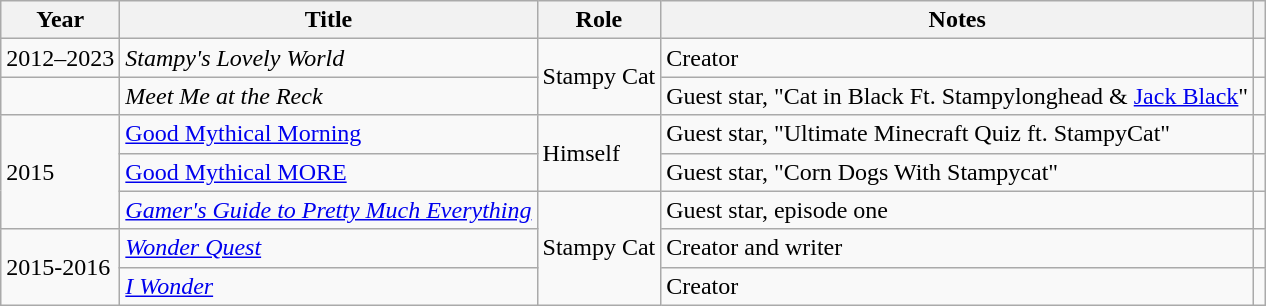<table class="wikitable">
<tr>
<th>Year</th>
<th>Title</th>
<th>Role</th>
<th>Notes</th>
<th></th>
</tr>
<tr>
<td>2012–2023</td>
<td><em>Stampy's Lovely World</em></td>
<td rowspan="2">Stampy Cat</td>
<td>Creator</td>
<td></td>
</tr>
<tr>
<td></td>
<td><em>Meet Me at the Reck</em></td>
<td>Guest star, "Cat in Black Ft. Stampylonghead & <a href='#'>Jack Black</a>"</td>
<td></td>
</tr>
<tr>
<td rowspan="3">2015</td>
<td><a href='#'>Good Mythical Morning</a></td>
<td rowspan="2">Himself</td>
<td>Guest star, "Ultimate Minecraft Quiz ft. StampyCat"</td>
<td></td>
</tr>
<tr>
<td><a href='#'>Good Mythical MORE</a></td>
<td>Guest star, "Corn Dogs With Stampycat"</td>
<td></td>
</tr>
<tr>
<td><em><a href='#'>Gamer's Guide to Pretty Much Everything</a></em></td>
<td rowspan="3">Stampy Cat</td>
<td>Guest star, episode one</td>
<td></td>
</tr>
<tr>
<td rowspan="2">2015-2016</td>
<td><em><a href='#'>Wonder Quest</a></em></td>
<td>Creator and writer</td>
<td></td>
</tr>
<tr>
<td><em><a href='#'>I Wonder</a></em></td>
<td>Creator</td>
<td></td>
</tr>
</table>
